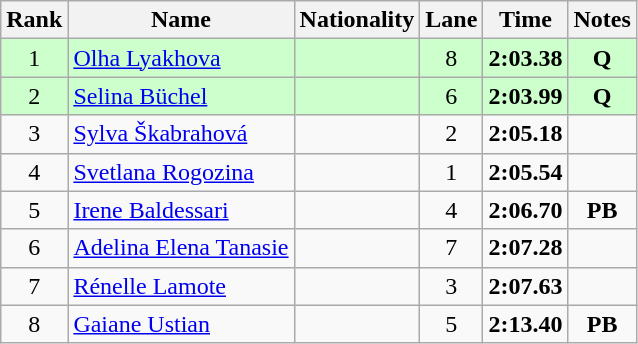<table class="wikitable sortable" style="text-align:center">
<tr>
<th>Rank</th>
<th>Name</th>
<th>Nationality</th>
<th>Lane</th>
<th>Time</th>
<th>Notes</th>
</tr>
<tr bgcolor=ccffcc>
<td>1</td>
<td align=left><a href='#'>Olha Lyakhova</a></td>
<td align=left></td>
<td>8</td>
<td><strong>2:03.38</strong></td>
<td><strong>Q</strong></td>
</tr>
<tr bgcolor=ccffcc>
<td>2</td>
<td align=left><a href='#'>Selina Büchel</a></td>
<td align=left></td>
<td>6</td>
<td><strong>2:03.99</strong></td>
<td><strong>Q</strong></td>
</tr>
<tr>
<td>3</td>
<td align=left><a href='#'>Sylva Škabrahová</a></td>
<td align=left></td>
<td>2</td>
<td><strong>2:05.18</strong></td>
<td></td>
</tr>
<tr>
<td>4</td>
<td align=left><a href='#'>Svetlana Rogozina</a></td>
<td align=left></td>
<td>1</td>
<td><strong>2:05.54</strong></td>
<td></td>
</tr>
<tr>
<td>5</td>
<td align=left><a href='#'>Irene Baldessari</a></td>
<td align=left></td>
<td>4</td>
<td><strong>2:06.70</strong></td>
<td><strong>PB</strong></td>
</tr>
<tr>
<td>6</td>
<td align=left><a href='#'>Adelina Elena Tanasie</a></td>
<td align=left></td>
<td>7</td>
<td><strong>2:07.28</strong></td>
<td></td>
</tr>
<tr>
<td>7</td>
<td align=left><a href='#'>Rénelle Lamote</a></td>
<td align=left></td>
<td>3</td>
<td><strong>2:07.63</strong></td>
<td></td>
</tr>
<tr>
<td>8</td>
<td align=left><a href='#'>Gaiane Ustian</a></td>
<td align=left></td>
<td>5</td>
<td><strong>2:13.40</strong></td>
<td><strong>PB</strong></td>
</tr>
</table>
